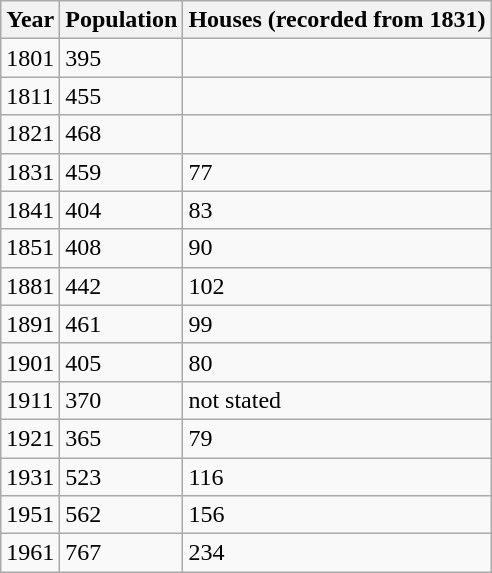<table class="wikitable">
<tr>
<th>Year</th>
<th>Population</th>
<th>Houses (recorded from 1831)</th>
</tr>
<tr>
<td>1801</td>
<td>395</td>
<td></td>
</tr>
<tr>
<td>1811</td>
<td>455</td>
<td></td>
</tr>
<tr>
<td>1821</td>
<td>468</td>
<td></td>
</tr>
<tr>
<td>1831</td>
<td>459</td>
<td>77</td>
</tr>
<tr>
<td>1841</td>
<td>404</td>
<td>83</td>
</tr>
<tr>
<td>1851</td>
<td>408</td>
<td>90</td>
</tr>
<tr>
<td>1881</td>
<td>442</td>
<td>102</td>
</tr>
<tr>
<td>1891</td>
<td>461</td>
<td>99</td>
</tr>
<tr>
<td>1901</td>
<td>405</td>
<td>80</td>
</tr>
<tr>
<td>1911</td>
<td>370</td>
<td>not stated</td>
</tr>
<tr>
<td>1921</td>
<td>365</td>
<td>79</td>
</tr>
<tr>
<td>1931</td>
<td>523</td>
<td>116</td>
</tr>
<tr>
<td>1951</td>
<td>562</td>
<td>156</td>
</tr>
<tr>
<td>1961</td>
<td>767</td>
<td>234</td>
</tr>
</table>
